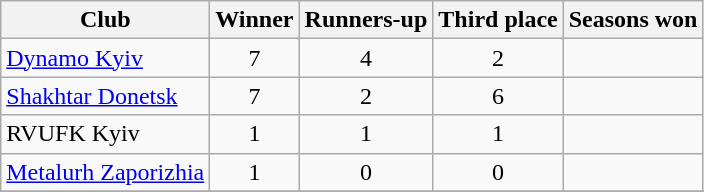<table class="wikitable">
<tr>
<th>Club</th>
<th>Winner</th>
<th>Runners-up</th>
<th>Third place</th>
<th>Seasons won</th>
</tr>
<tr>
<td><a href='#'>Dynamo Kyiv</a></td>
<td align=center>7</td>
<td align=center>4</td>
<td align=center>2</td>
<td></td>
</tr>
<tr>
<td><a href='#'>Shakhtar Donetsk</a></td>
<td align=center>7</td>
<td align=center>2</td>
<td align=center>6</td>
<td></td>
</tr>
<tr>
<td>RVUFK Kyiv</td>
<td align=center>1</td>
<td align=center>1</td>
<td align=center>1</td>
<td></td>
</tr>
<tr>
<td><a href='#'>Metalurh Zaporizhia</a></td>
<td align=center>1</td>
<td align=center>0</td>
<td align=center>0</td>
<td></td>
</tr>
<tr>
</tr>
</table>
